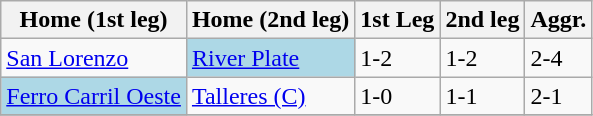<table class="wikitable" style="text-align: left;">
<tr>
<th>Home (1st leg)</th>
<th>Home (2nd leg)</th>
<th>1st Leg</th>
<th>2nd leg</th>
<th>Aggr.</th>
</tr>
<tr>
<td><a href='#'>San Lorenzo</a></td>
<td bgcolor=lightblue><a href='#'>River Plate</a></td>
<td>1-2</td>
<td>1-2</td>
<td>2-4</td>
</tr>
<tr>
<td bgcolor=lightblue><a href='#'>Ferro Carril Oeste</a></td>
<td><a href='#'>Talleres (C)</a></td>
<td>1-0</td>
<td>1-1</td>
<td>2-1</td>
</tr>
<tr>
</tr>
</table>
